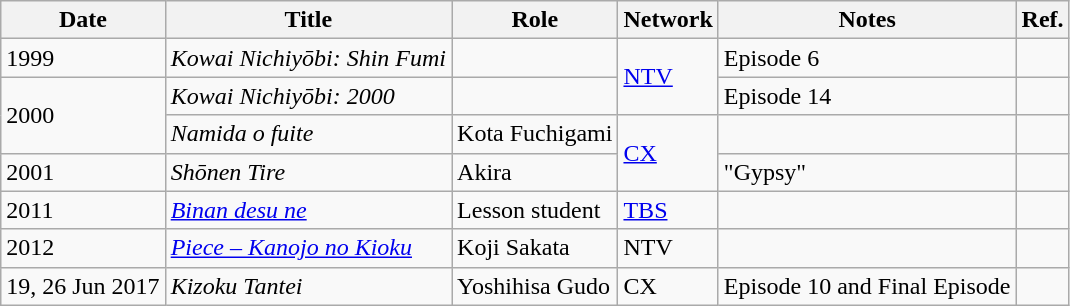<table class="wikitable">
<tr>
<th>Date</th>
<th>Title</th>
<th>Role</th>
<th>Network</th>
<th>Notes</th>
<th>Ref.</th>
</tr>
<tr>
<td>1999</td>
<td><em>Kowai Nichiyōbi: Shin Fumi</em></td>
<td></td>
<td rowspan="2"><a href='#'>NTV</a></td>
<td>Episode 6</td>
<td></td>
</tr>
<tr>
<td rowspan="2">2000</td>
<td><em>Kowai Nichiyōbi: 2000</em></td>
<td></td>
<td>Episode 14</td>
<td></td>
</tr>
<tr>
<td><em>Namida o fuite</em></td>
<td>Kota Fuchigami</td>
<td rowspan="2"><a href='#'>CX</a></td>
<td></td>
<td></td>
</tr>
<tr>
<td>2001</td>
<td><em>Shōnen Tire</em></td>
<td>Akira</td>
<td>"Gypsy"</td>
<td></td>
</tr>
<tr>
<td>2011</td>
<td><em><a href='#'>Binan desu ne</a></em></td>
<td>Lesson student</td>
<td><a href='#'>TBS</a></td>
<td></td>
<td></td>
</tr>
<tr>
<td>2012</td>
<td><em><a href='#'>Piece – Kanojo no Kioku</a></em></td>
<td>Koji Sakata</td>
<td>NTV</td>
<td></td>
<td></td>
</tr>
<tr>
<td>19, 26 Jun 2017</td>
<td><em>Kizoku Tantei</em></td>
<td>Yoshihisa Gudo</td>
<td>CX</td>
<td>Episode 10 and Final Episode</td>
<td></td>
</tr>
</table>
